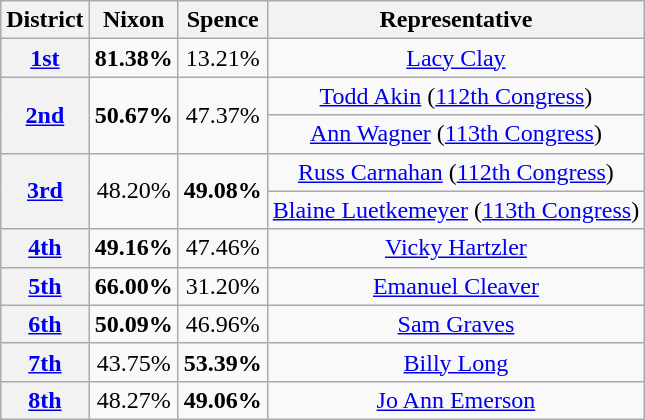<table class=wikitable>
<tr>
<th>District</th>
<th>Nixon</th>
<th>Spence</th>
<th>Representative</th>
</tr>
<tr align=center>
<th rowspan=1 ><a href='#'>1st</a></th>
<td rowspan=1><strong>81.38%</strong></td>
<td rowspan=1>13.21%</td>
<td><a href='#'>Lacy Clay</a></td>
</tr>
<tr align=center>
<th rowspan=2 ><a href='#'>2nd</a></th>
<td rowspan=2><strong>50.67%</strong></td>
<td rowspan=2>47.37%</td>
<td><a href='#'>Todd Akin</a> (<a href='#'>112th Congress</a>)</td>
</tr>
<tr align=center>
<td><a href='#'>Ann Wagner</a> (<a href='#'>113th Congress</a>)</td>
</tr>
<tr align=center>
<th rowspan=2 ><a href='#'>3rd</a></th>
<td rowspan=2>48.20%</td>
<td rowspan=2><strong>49.08%</strong></td>
<td><a href='#'>Russ Carnahan</a> (<a href='#'>112th Congress</a>)</td>
</tr>
<tr align=center>
<td><a href='#'>Blaine Luetkemeyer</a> (<a href='#'>113th Congress</a>)</td>
</tr>
<tr align=center>
<th rowspan=1 ><a href='#'>4th</a></th>
<td rowspan=1><strong>49.16%</strong></td>
<td rowspan=1>47.46%</td>
<td><a href='#'>Vicky Hartzler</a></td>
</tr>
<tr align=center>
<th rowspan=1 ><a href='#'>5th</a></th>
<td rowspan=1><strong>66.00%</strong></td>
<td rowspan=1>31.20%</td>
<td><a href='#'>Emanuel Cleaver</a></td>
</tr>
<tr align=center>
<th rowspan=1 ><a href='#'>6th</a></th>
<td rowspan=1><strong>50.09%</strong></td>
<td rowspan=1>46.96%</td>
<td><a href='#'>Sam Graves</a></td>
</tr>
<tr align=center>
<th rowspan=1 ><a href='#'>7th</a></th>
<td rowspan=1>43.75%</td>
<td rowspan=1><strong>53.39%</strong></td>
<td><a href='#'>Billy Long</a></td>
</tr>
<tr align=center>
<th rowspan=1 ><a href='#'>8th</a></th>
<td rowspan=1>48.27%</td>
<td rowspan=1><strong>49.06%</strong></td>
<td><a href='#'>Jo Ann Emerson</a></td>
</tr>
</table>
